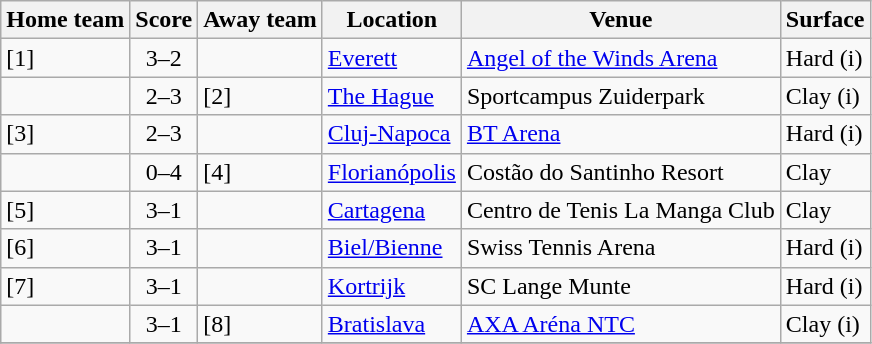<table class="wikitable">
<tr>
<th>Home team</th>
<th>Score</th>
<th>Away team</th>
<th>Location</th>
<th>Venue</th>
<th>Surface</th>
</tr>
<tr>
<td><strong> </strong> [1]</td>
<td align=center>3–2</td>
<td></td>
<td><a href='#'>Everett</a></td>
<td><a href='#'>Angel of the Winds Arena</a></td>
<td>Hard (i)</td>
</tr>
<tr>
<td></td>
<td align=center>2–3</td>
<td><strong></strong> [2]</td>
<td><a href='#'>The Hague</a></td>
<td>Sportcampus Zuiderpark</td>
<td>Clay (i)</td>
</tr>
<tr>
<td> [3]</td>
<td align=center>2–3</td>
<td><strong></strong></td>
<td><a href='#'>Cluj-Napoca</a></td>
<td><a href='#'>BT Arena</a></td>
<td>Hard (i)</td>
</tr>
<tr>
<td></td>
<td align=center>0–4</td>
<td><strong></strong> [4]</td>
<td><a href='#'>Florianópolis</a></td>
<td>Costão do Santinho Resort</td>
<td>Clay</td>
</tr>
<tr>
<td><strong></strong> [5]</td>
<td align=center>3–1</td>
<td></td>
<td><a href='#'>Cartagena</a></td>
<td>Centro de Tenis La Manga Club</td>
<td>Clay</td>
</tr>
<tr>
<td><strong></strong> [6]</td>
<td align=center>3–1</td>
<td></td>
<td><a href='#'>Biel/Bienne</a></td>
<td>Swiss Tennis Arena</td>
<td>Hard (i)</td>
</tr>
<tr>
<td><strong></strong> [7]</td>
<td align=center>3–1</td>
<td></td>
<td><a href='#'>Kortrijk</a></td>
<td>SC Lange Munte</td>
<td>Hard (i)</td>
</tr>
<tr>
<td><strong></strong></td>
<td align=center>3–1</td>
<td> [8]</td>
<td><a href='#'>Bratislava</a></td>
<td><a href='#'>AXA Aréna NTC</a></td>
<td>Clay (i)</td>
</tr>
<tr>
</tr>
</table>
